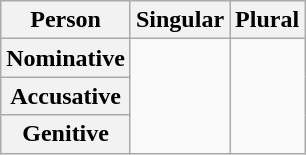<table class="wikitable">
<tr>
<th>Person</th>
<th>Singular</th>
<th>Plural</th>
</tr>
<tr>
<th>Nominative</th>
<td rowspan=3> <em></em></td>
<td rowspan=3> <em></em><br> <em></em></td>
</tr>
<tr>
<th>Accusative</th>
</tr>
<tr>
<th>Genitive</th>
</tr>
</table>
